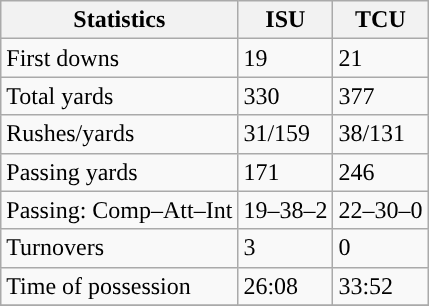<table class="wikitable" style="float: left;">
<tr>
<th>Statistics</th>
<th>ISU</th>
<th>TCU</th>
</tr>
<tr>
<td>First downs</td>
<td>19</td>
<td>21</td>
</tr>
<tr>
<td>Total yards</td>
<td>330</td>
<td>377</td>
</tr>
<tr>
<td>Rushes/yards</td>
<td>31/159</td>
<td>38/131</td>
</tr>
<tr>
<td>Passing yards</td>
<td>171</td>
<td>246</td>
</tr>
<tr>
<td>Passing: Comp–Att–Int</td>
<td>19–38–2</td>
<td>22–30–0</td>
</tr>
<tr>
<td>Turnovers</td>
<td>3</td>
<td>0</td>
</tr>
<tr>
<td>Time of possession</td>
<td>26:08</td>
<td>33:52</td>
</tr>
<tr>
</tr>
</table>
